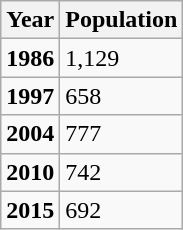<table class="wikitable">
<tr>
<th>Year</th>
<th>Population</th>
</tr>
<tr>
<td><strong>1986</strong></td>
<td>1,129</td>
</tr>
<tr>
<td><strong>1997</strong></td>
<td>658</td>
</tr>
<tr>
<td><strong>2004</strong></td>
<td>777</td>
</tr>
<tr>
<td><strong>2010</strong></td>
<td>742</td>
</tr>
<tr>
<td><strong>2015</strong></td>
<td>692</td>
</tr>
</table>
